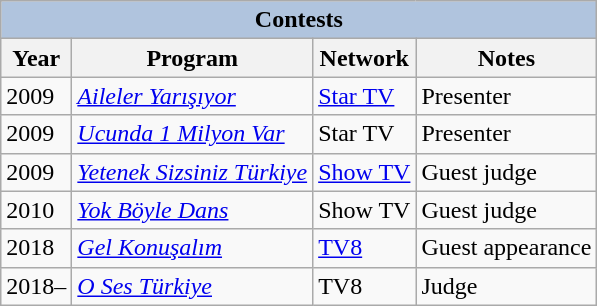<table class="wikitable">
<tr>
<th colspan="4" style="background: LightSteelBlue;">Contests</th>
</tr>
<tr>
<th>Year</th>
<th>Program</th>
<th>Network</th>
<th>Notes</th>
</tr>
<tr>
<td>2009</td>
<td><em><a href='#'>Aileler Yarışıyor</a></em></td>
<td><a href='#'>Star TV</a></td>
<td>Presenter</td>
</tr>
<tr>
<td>2009</td>
<td><em><a href='#'>Ucunda 1 Milyon Var</a></em></td>
<td>Star TV</td>
<td>Presenter</td>
</tr>
<tr>
<td>2009</td>
<td><em><a href='#'>Yetenek Sizsiniz Türkiye</a></em></td>
<td><a href='#'>Show TV</a></td>
<td>Guest judge</td>
</tr>
<tr>
<td>2010</td>
<td><em><a href='#'>Yok Böyle Dans</a></em></td>
<td>Show TV</td>
<td>Guest judge</td>
</tr>
<tr>
<td>2018</td>
<td><em><a href='#'>Gel Konuşalım</a></em></td>
<td><a href='#'>TV8</a></td>
<td>Guest appearance</td>
</tr>
<tr>
<td>2018–</td>
<td><em><a href='#'>O Ses Türkiye</a></em></td>
<td>TV8</td>
<td>Judge</td>
</tr>
</table>
